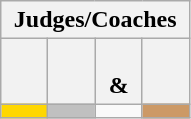<table class="wikitable" text=align:center>
<tr>
<th colspan=4 style="width:95%;">Judges/Coaches</th>
</tr>
<tr>
<th style="width:23%;" scope="col"></th>
<th style="width:23%;" scope="col"></th>
<th style="width:23%;" scope="col"> <br>& </th>
<th style="width:23%;" scope="col"></th>
</tr>
<tr>
<td style="background-color: gold; color: #100; height: 2px;"></td>
<td style="background-color: silver; color: #100; height: 2px;"></td>
<td></td>
<td style="background-color: #c96; color: #100; height: 2px;"></td>
</tr>
</table>
